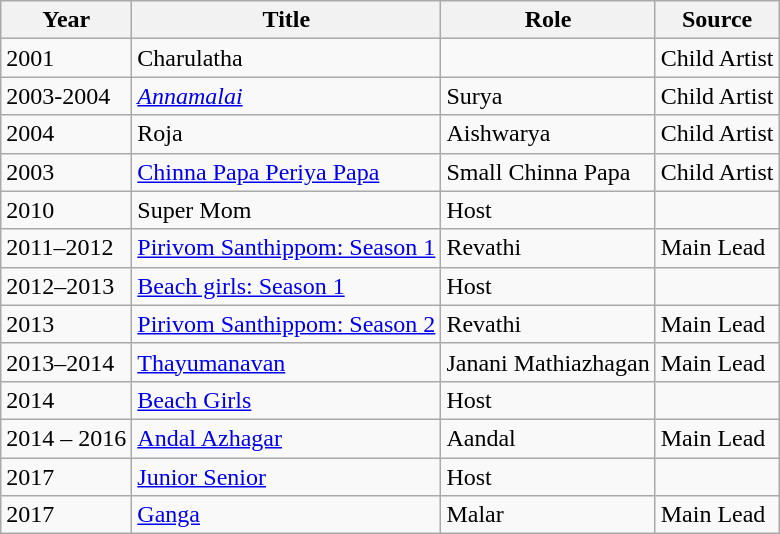<table class="wikitable sortable">
<tr>
<th>Year</th>
<th>Title</th>
<th>Role</th>
<th>Source</th>
</tr>
<tr>
<td>2001</td>
<td>Charulatha</td>
<td></td>
<td>Child Artist</td>
</tr>
<tr>
<td>2003-2004</td>
<td><em><a href='#'>Annamalai</a></em></td>
<td>Surya</td>
<td>Child Artist</td>
</tr>
<tr>
<td>2004</td>
<td>Roja</td>
<td>Aishwarya</td>
<td>Child Artist</td>
</tr>
<tr>
<td>2003</td>
<td><a href='#'>Chinna Papa Periya Papa</a></td>
<td>Small Chinna Papa</td>
<td>Child Artist</td>
</tr>
<tr>
<td>2010</td>
<td>Super Mom</td>
<td>Host</td>
<td></td>
</tr>
<tr>
<td>2011–2012</td>
<td><a href='#'>Pirivom Santhippom: Season 1</a></td>
<td>Revathi</td>
<td>Main Lead</td>
</tr>
<tr>
<td>2012–2013</td>
<td><a href='#'>Beach girls: Season 1</a></td>
<td>Host</td>
<td></td>
</tr>
<tr>
<td>2013</td>
<td><a href='#'>Pirivom Santhippom: Season 2</a></td>
<td>Revathi</td>
<td>Main Lead</td>
</tr>
<tr>
<td>2013–2014</td>
<td><a href='#'>Thayumanavan</a></td>
<td>Janani Mathiazhagan</td>
<td>Main Lead</td>
</tr>
<tr>
<td>2014</td>
<td><a href='#'>Beach Girls</a></td>
<td>Host</td>
<td></td>
</tr>
<tr>
<td>2014 – 2016</td>
<td><a href='#'>Andal Azhagar</a></td>
<td>Aandal</td>
<td>Main Lead</td>
</tr>
<tr>
<td>2017</td>
<td><a href='#'>Junior Senior</a></td>
<td>Host</td>
<td></td>
</tr>
<tr>
<td>2017</td>
<td><a href='#'>Ganga</a></td>
<td>Malar</td>
<td>Main Lead</td>
</tr>
</table>
